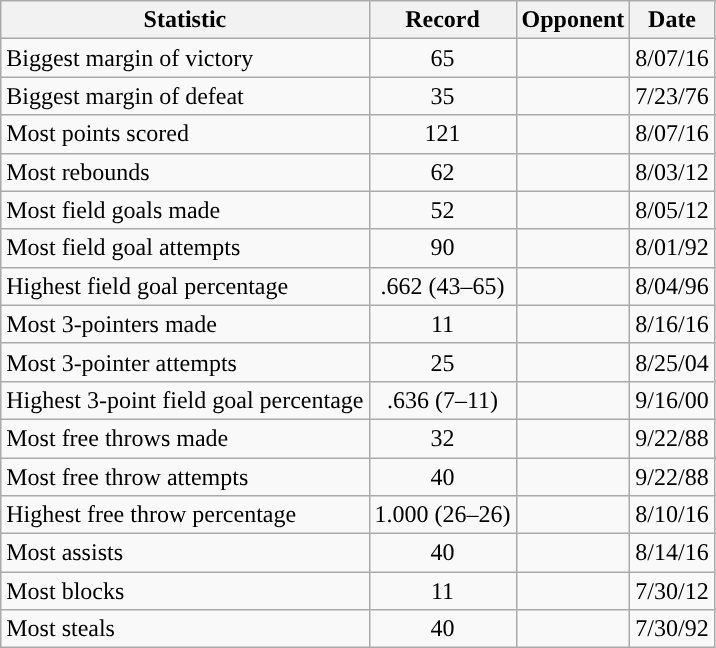<table class="wikitable sortable" style="text-align:center;">
<tr>
<th>Statistic</th>
<th>Record</th>
<th>Opponent</th>
<th>Date</th>
</tr>
<tr>
<td style="text-align: left;">Biggest margin of victory</td>
<td>65</td>
<td style="text-align: left;"></td>
<td>8/07/16</td>
</tr>
<tr>
<td style="text-align: left;">Biggest margin of defeat</td>
<td>35</td>
<td style="text-align: left;"></td>
<td>7/23/76</td>
</tr>
<tr>
<td style="text-align: left;">Most points scored</td>
<td>121</td>
<td style="text-align: left;"></td>
<td>8/07/16</td>
</tr>
<tr>
<td style="text-align: left;">Most rebounds</td>
<td>62</td>
<td style="text-align: left;"></td>
<td>8/03/12</td>
</tr>
<tr>
<td style="text-align: left;">Most field goals made</td>
<td>52</td>
<td style="text-align: left;"></td>
<td>8/05/12</td>
</tr>
<tr>
<td style="text-align: left;">Most field goal attempts</td>
<td>90</td>
<td style="text-align: left;"></td>
<td>8/01/92</td>
</tr>
<tr>
<td style="text-align: left;">Highest field goal percentage</td>
<td>.662 (43–65)</td>
<td style="text-align: left;"></td>
<td>8/04/96</td>
</tr>
<tr>
<td style="text-align: left;">Most 3-pointers made</td>
<td>11</td>
<td style="text-align: left;"></td>
<td>8/16/16</td>
</tr>
<tr>
<td style="text-align: left;">Most 3-pointer attempts</td>
<td>25</td>
<td style="text-align: left;"></td>
<td>8/25/04</td>
</tr>
<tr>
<td style="text-align: left;">Highest 3-point field goal percentage</td>
<td>.636 (7–11)</td>
<td style="text-align: left;"></td>
<td>9/16/00</td>
</tr>
<tr>
<td style="text-align: left;">Most free throws made</td>
<td>32</td>
<td style="text-align: left;"></td>
<td>9/22/88</td>
</tr>
<tr>
<td style="text-align: left;">Most free throw attempts</td>
<td>40</td>
<td style="text-align: left;"></td>
<td>9/22/88</td>
</tr>
<tr>
<td style="text-align: left;">Highest free throw percentage</td>
<td>1.000 (26–26)</td>
<td style="text-align: left;"></td>
<td>8/10/16</td>
</tr>
<tr>
<td style="text-align: left;">Most assists</td>
<td>40</td>
<td style="text-align: left;"></td>
<td>8/14/16</td>
</tr>
<tr>
<td style="text-align: left;">Most blocks</td>
<td>11</td>
<td style="text-align: left;"></td>
<td>7/30/12</td>
</tr>
<tr>
<td style="text-align: left;">Most steals</td>
<td>40</td>
<td style="text-align: left;"></td>
<td>7/30/92</td>
</tr>
</table>
